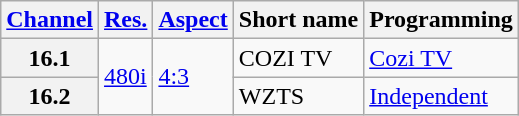<table class="wikitable">
<tr>
<th><a href='#'>Channel</a></th>
<th><a href='#'>Res.</a></th>
<th><a href='#'>Aspect</a></th>
<th>Short name</th>
<th>Programming</th>
</tr>
<tr>
<th scope = "row">16.1</th>
<td rowspan=2><a href='#'>480i</a></td>
<td rowspan=2><a href='#'>4:3</a></td>
<td>COZI TV</td>
<td><a href='#'>Cozi TV</a></td>
</tr>
<tr>
<th scope = "row">16.2</th>
<td>WZTS</td>
<td><a href='#'>Independent</a></td>
</tr>
</table>
